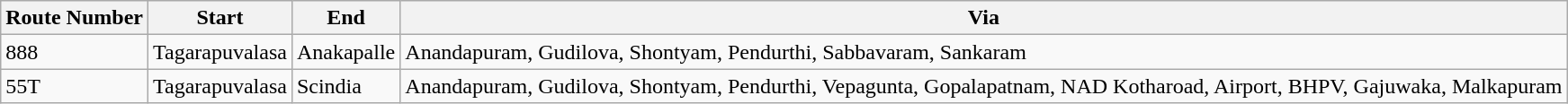<table class="sortable wikitable">
<tr>
<th>Route Number</th>
<th>Start</th>
<th>End</th>
<th>Via</th>
</tr>
<tr>
<td>888</td>
<td>Tagarapuvalasa</td>
<td>Anakapalle</td>
<td>Anandapuram, Gudilova, Shontyam, Pendurthi, Sabbavaram, Sankaram</td>
</tr>
<tr>
<td>55T</td>
<td>Tagarapuvalasa</td>
<td>Scindia</td>
<td>Anandapuram, Gudilova, Shontyam, Pendurthi, Vepagunta, Gopalapatnam, NAD Kotharoad, Airport, BHPV, Gajuwaka, Malkapuram</td>
</tr>
</table>
